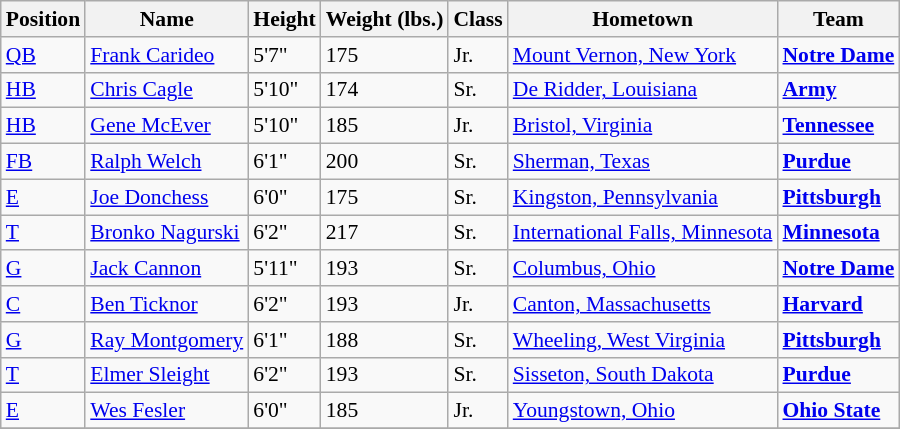<table class="wikitable" style="font-size: 90%">
<tr>
<th>Position</th>
<th>Name</th>
<th>Height</th>
<th>Weight (lbs.)</th>
<th>Class</th>
<th>Hometown</th>
<th>Team</th>
</tr>
<tr>
<td><a href='#'>QB</a></td>
<td><a href='#'>Frank Carideo</a></td>
<td>5'7"</td>
<td>175</td>
<td>Jr.</td>
<td><a href='#'>Mount Vernon, New York</a></td>
<td><strong><a href='#'>Notre Dame</a></strong></td>
</tr>
<tr>
<td><a href='#'>HB</a></td>
<td><a href='#'>Chris Cagle</a></td>
<td>5'10"</td>
<td>174</td>
<td>Sr.</td>
<td><a href='#'>De Ridder, Louisiana</a></td>
<td><strong><a href='#'>Army</a></strong></td>
</tr>
<tr>
<td><a href='#'>HB</a></td>
<td><a href='#'>Gene McEver</a></td>
<td>5'10"</td>
<td>185</td>
<td>Jr.</td>
<td><a href='#'>Bristol, Virginia</a></td>
<td><strong><a href='#'>Tennessee</a></strong></td>
</tr>
<tr>
<td><a href='#'>FB</a></td>
<td><a href='#'>Ralph Welch</a></td>
<td>6'1"</td>
<td>200</td>
<td>Sr.</td>
<td><a href='#'>Sherman, Texas</a></td>
<td><strong><a href='#'>Purdue</a></strong></td>
</tr>
<tr>
<td><a href='#'>E</a></td>
<td><a href='#'>Joe Donchess</a></td>
<td>6'0"</td>
<td>175</td>
<td>Sr.</td>
<td><a href='#'>Kingston, Pennsylvania</a></td>
<td><strong><a href='#'>Pittsburgh</a></strong></td>
</tr>
<tr>
<td><a href='#'>T</a></td>
<td><a href='#'>Bronko Nagurski</a></td>
<td>6'2"</td>
<td>217</td>
<td>Sr.</td>
<td><a href='#'>International Falls, Minnesota</a></td>
<td><strong><a href='#'>Minnesota</a></strong></td>
</tr>
<tr>
<td><a href='#'>G</a></td>
<td><a href='#'>Jack Cannon</a></td>
<td>5'11"</td>
<td>193</td>
<td>Sr.</td>
<td><a href='#'>Columbus, Ohio</a></td>
<td><strong><a href='#'>Notre Dame</a></strong></td>
</tr>
<tr>
<td><a href='#'>C</a></td>
<td><a href='#'>Ben Ticknor</a></td>
<td>6'2"</td>
<td>193</td>
<td>Jr.</td>
<td><a href='#'>Canton, Massachusetts</a></td>
<td><strong><a href='#'>Harvard</a></strong></td>
</tr>
<tr>
<td><a href='#'>G</a></td>
<td><a href='#'>Ray Montgomery</a></td>
<td>6'1"</td>
<td>188</td>
<td>Sr.</td>
<td><a href='#'>Wheeling, West Virginia</a></td>
<td><strong><a href='#'>Pittsburgh</a></strong></td>
</tr>
<tr>
<td><a href='#'>T</a></td>
<td><a href='#'>Elmer Sleight</a></td>
<td>6'2"</td>
<td>193</td>
<td>Sr.</td>
<td><a href='#'>Sisseton, South Dakota</a></td>
<td><strong><a href='#'>Purdue</a></strong></td>
</tr>
<tr>
<td><a href='#'>E</a></td>
<td><a href='#'>Wes Fesler</a></td>
<td>6'0"</td>
<td>185</td>
<td>Jr.</td>
<td><a href='#'>Youngstown, Ohio</a></td>
<td><strong><a href='#'>Ohio State</a></strong></td>
</tr>
<tr>
</tr>
</table>
